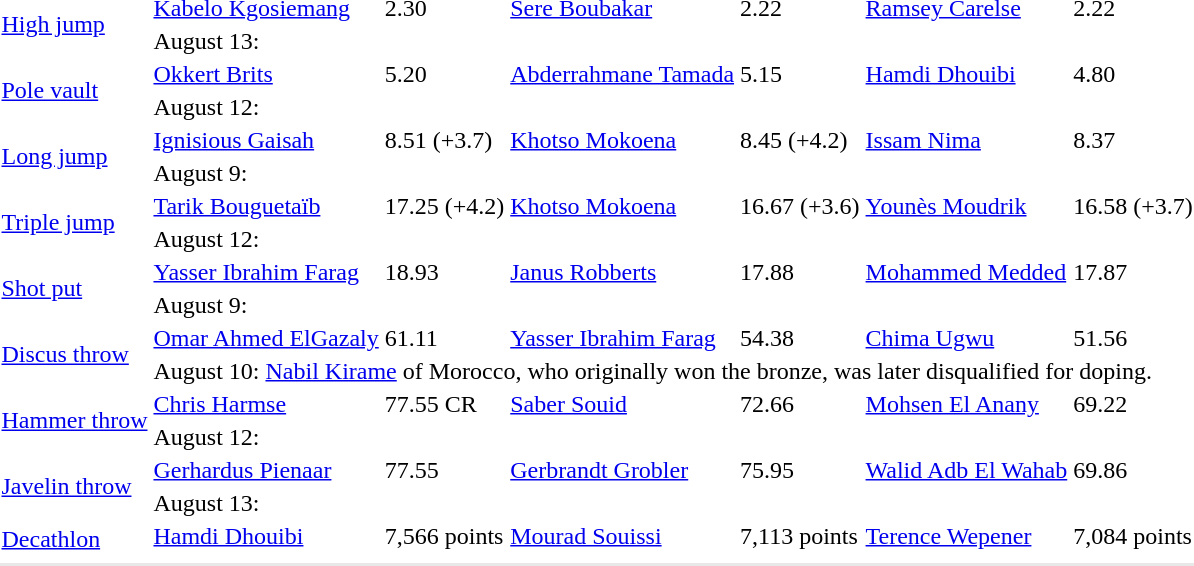<table>
<tr>
<td rowspan=2><a href='#'>High jump</a><br></td>
<td><a href='#'>Kabelo Kgosiemang</a> <br> </td>
<td>2.30</td>
<td><a href='#'>Sere Boubakar</a> <br> </td>
<td>2.22</td>
<td><a href='#'>Ramsey Carelse</a> <br> </td>
<td>2.22</td>
</tr>
<tr>
<td colspan=6>August 13:</td>
</tr>
<tr>
<td rowspan=2><a href='#'>Pole vault</a><br></td>
<td><a href='#'>Okkert Brits</a> <br> </td>
<td>5.20</td>
<td><a href='#'>Abderrahmane Tamada</a> <br> </td>
<td>5.15</td>
<td><a href='#'>Hamdi Dhouibi</a> <br> </td>
<td>4.80</td>
</tr>
<tr>
<td colspan=6>August 12:</td>
</tr>
<tr>
<td rowspan=2><a href='#'>Long jump</a><br></td>
<td><a href='#'>Ignisious Gaisah</a> <br> </td>
<td>8.51 (+3.7)</td>
<td><a href='#'>Khotso Mokoena</a> <br> </td>
<td>8.45 (+4.2)</td>
<td><a href='#'>Issam Nima</a> <br> </td>
<td>8.37</td>
</tr>
<tr>
<td colspan=6>August 9:</td>
</tr>
<tr>
<td rowspan=2><a href='#'>Triple jump</a><br></td>
<td><a href='#'>Tarik Bouguetaïb</a> <br> </td>
<td>17.25 (+4.2)</td>
<td><a href='#'>Khotso Mokoena</a> <br> </td>
<td>16.67 (+3.6)</td>
<td><a href='#'>Younès Moudrik</a> <br> </td>
<td>16.58 (+3.7)</td>
</tr>
<tr>
<td colspan=6>August 12:</td>
</tr>
<tr>
<td rowspan=2><a href='#'>Shot put</a><br></td>
<td><a href='#'>Yasser Ibrahim Farag</a> <br> </td>
<td>18.93</td>
<td><a href='#'>Janus Robberts</a> <br> </td>
<td>17.88</td>
<td><a href='#'>Mohammed Medded</a> <br> </td>
<td>17.87</td>
</tr>
<tr>
<td colspan=6>August 9:</td>
</tr>
<tr>
<td rowspan=2><a href='#'>Discus throw</a><br></td>
<td><a href='#'>Omar Ahmed ElGazaly</a> <br> </td>
<td>61.11</td>
<td><a href='#'>Yasser Ibrahim Farag</a> <br> </td>
<td>54.38</td>
<td><a href='#'>Chima Ugwu</a> <br> </td>
<td>51.56</td>
</tr>
<tr>
<td colspan=6>August 10: <a href='#'>Nabil Kirame</a> of Morocco, who originally won the bronze, was later disqualified for doping.</td>
</tr>
<tr>
<td rowspan=2><a href='#'>Hammer throw</a><br></td>
<td><a href='#'>Chris Harmse</a> <br> </td>
<td>77.55 CR</td>
<td><a href='#'>Saber Souid</a> <br> </td>
<td>72.66</td>
<td><a href='#'>Mohsen El Anany</a> <br> </td>
<td>69.22</td>
</tr>
<tr>
<td colspan=6>August 12:</td>
</tr>
<tr>
<td rowspan=2><a href='#'>Javelin throw</a><br></td>
<td><a href='#'>Gerhardus Pienaar</a> <br> </td>
<td>77.55</td>
<td><a href='#'>Gerbrandt Grobler</a> <br> </td>
<td>75.95</td>
<td><a href='#'>Walid Adb El Wahab</a> <br> </td>
<td>69.86</td>
</tr>
<tr>
<td colspan=6>August 13:</td>
</tr>
<tr>
<td rowspan=2><a href='#'>Decathlon</a><br></td>
<td><a href='#'>Hamdi Dhouibi</a> <br> </td>
<td>7,566 points</td>
<td><a href='#'>Mourad Souissi</a> <br> </td>
<td>7,113 points</td>
<td><a href='#'>Terence Wepener</a> <br> </td>
<td>7,084 points</td>
</tr>
<tr>
<td colspan=6></td>
</tr>
<tr>
</tr>
<tr bgcolor= e8e8e8>
<td colspan=7></td>
</tr>
</table>
